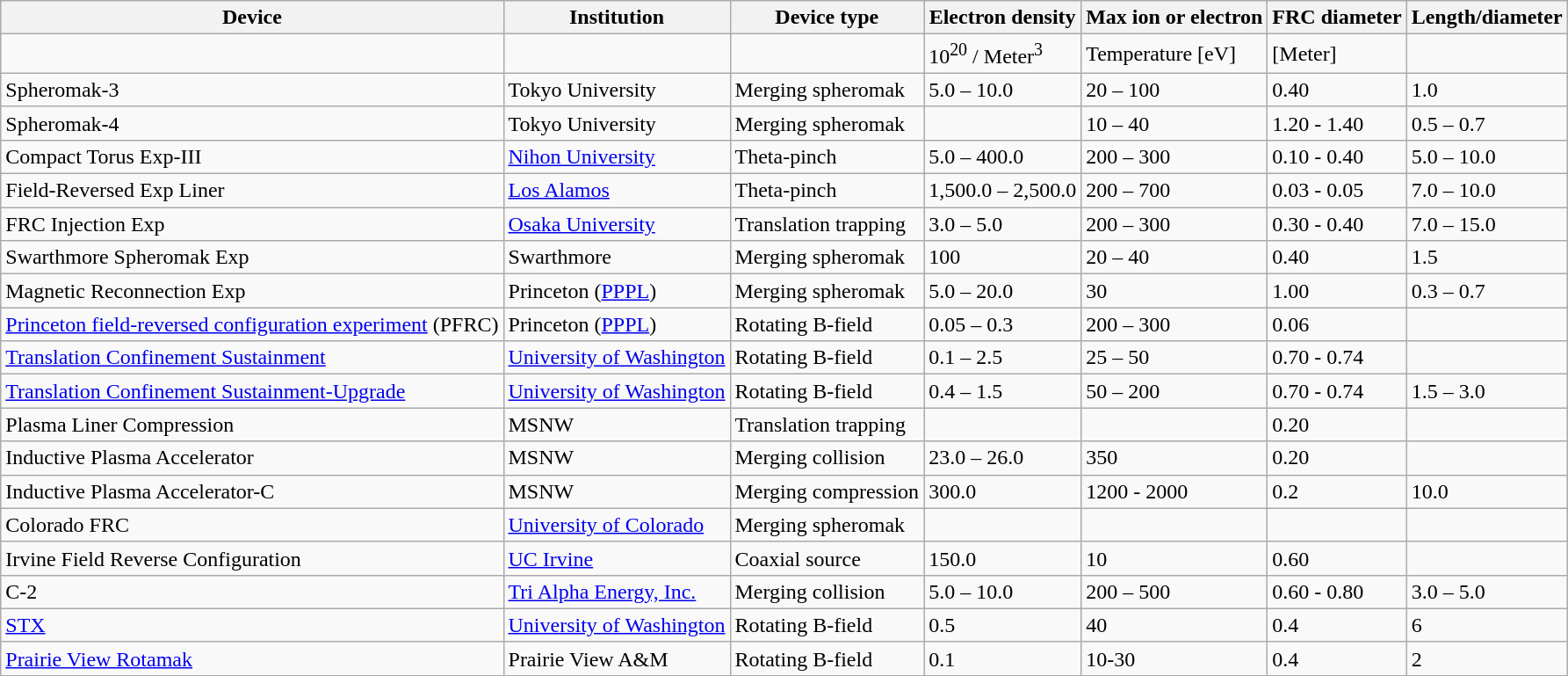<table border="1" class="wikitable">
<tr>
<th>Device</th>
<th>Institution</th>
<th>Device type</th>
<th>Electron density</th>
<th>Max ion or electron</th>
<th>FRC diameter</th>
<th>Length/diameter</th>
</tr>
<tr>
<td></td>
<td></td>
<td></td>
<td>10<sup>20</sup> / Meter<sup>3</sup></td>
<td>Temperature [eV]</td>
<td>[Meter]</td>
<td></td>
</tr>
<tr>
<td>Spheromak-3</td>
<td>Tokyo University</td>
<td>Merging spheromak</td>
<td>5.0 – 10.0</td>
<td>20 – 100</td>
<td>0.40</td>
<td>1.0</td>
</tr>
<tr>
<td>Spheromak-4</td>
<td>Tokyo University</td>
<td>Merging spheromak</td>
<td></td>
<td>10 – 40</td>
<td>1.20 - 1.40</td>
<td>0.5 – 0.7</td>
</tr>
<tr>
<td>Compact Torus Exp-III</td>
<td><a href='#'>Nihon University</a></td>
<td>Theta-pinch</td>
<td>5.0 – 400.0</td>
<td>200 – 300</td>
<td>0.10 - 0.40</td>
<td>5.0 – 10.0</td>
</tr>
<tr>
<td>Field-Reversed Exp Liner</td>
<td><a href='#'>Los Alamos</a></td>
<td>Theta-pinch</td>
<td>1,500.0 – 2,500.0</td>
<td>200 – 700</td>
<td>0.03 - 0.05</td>
<td>7.0 – 10.0</td>
</tr>
<tr>
<td>FRC Injection Exp</td>
<td><a href='#'>Osaka University</a></td>
<td>Translation trapping</td>
<td>3.0 – 5.0</td>
<td>200 – 300</td>
<td>0.30 - 0.40</td>
<td>7.0 – 15.0</td>
</tr>
<tr>
<td>Swarthmore Spheromak Exp</td>
<td>Swarthmore</td>
<td>Merging spheromak</td>
<td>100</td>
<td>20 – 40</td>
<td>0.40</td>
<td>1.5</td>
</tr>
<tr>
<td>Magnetic Reconnection Exp</td>
<td>Princeton (<a href='#'>PPPL</a>)</td>
<td>Merging spheromak</td>
<td>5.0 – 20.0</td>
<td>30</td>
<td>1.00</td>
<td>0.3 – 0.7</td>
</tr>
<tr>
<td><a href='#'>Princeton field-reversed configuration experiment</a> (PFRC)</td>
<td>Princeton (<a href='#'>PPPL</a>)</td>
<td>Rotating B-field</td>
<td>0.05 – 0.3</td>
<td>200 – 300</td>
<td>0.06</td>
<td></td>
</tr>
<tr>
<td><a href='#'>Translation Confinement Sustainment</a></td>
<td><a href='#'>University of Washington</a></td>
<td>Rotating B-field</td>
<td>0.1 – 2.5</td>
<td>25 – 50</td>
<td>0.70 - 0.74</td>
<td></td>
</tr>
<tr>
<td><a href='#'>Translation Confinement Sustainment-Upgrade</a></td>
<td><a href='#'>University of Washington</a></td>
<td>Rotating B-field</td>
<td>0.4 – 1.5</td>
<td>50 – 200</td>
<td>0.70 - 0.74</td>
<td>1.5 – 3.0</td>
</tr>
<tr>
<td>Plasma Liner Compression</td>
<td>MSNW</td>
<td>Translation trapping</td>
<td></td>
<td></td>
<td>0.20</td>
<td></td>
</tr>
<tr>
<td>Inductive Plasma Accelerator</td>
<td>MSNW</td>
<td>Merging collision</td>
<td>23.0 – 26.0</td>
<td>350</td>
<td>0.20</td>
<td></td>
</tr>
<tr>
<td>Inductive Plasma Accelerator-C</td>
<td>MSNW</td>
<td>Merging compression</td>
<td>300.0</td>
<td>1200 - 2000</td>
<td>0.2</td>
<td>10.0</td>
</tr>
<tr>
<td>Colorado FRC</td>
<td><a href='#'>University of Colorado</a></td>
<td>Merging spheromak</td>
<td></td>
<td></td>
<td></td>
<td></td>
</tr>
<tr>
<td>Irvine Field Reverse Configuration</td>
<td><a href='#'>UC Irvine</a></td>
<td>Coaxial source</td>
<td>150.0</td>
<td>10</td>
<td>0.60</td>
<td></td>
</tr>
<tr>
<td>C-2</td>
<td><a href='#'>Tri Alpha Energy, Inc.</a></td>
<td>Merging collision</td>
<td>5.0 – 10.0</td>
<td>200 – 500</td>
<td>0.60 - 0.80</td>
<td>3.0 – 5.0</td>
</tr>
<tr>
<td><a href='#'>STX</a></td>
<td><a href='#'>University of Washington</a></td>
<td>Rotating B-field</td>
<td>0.5</td>
<td>40</td>
<td>0.4</td>
<td>6</td>
</tr>
<tr>
<td><a href='#'>Prairie View Rotamak</a></td>
<td>Prairie View A&M</td>
<td>Rotating B-field</td>
<td>0.1</td>
<td>10-30</td>
<td>0.4</td>
<td>2</td>
</tr>
</table>
